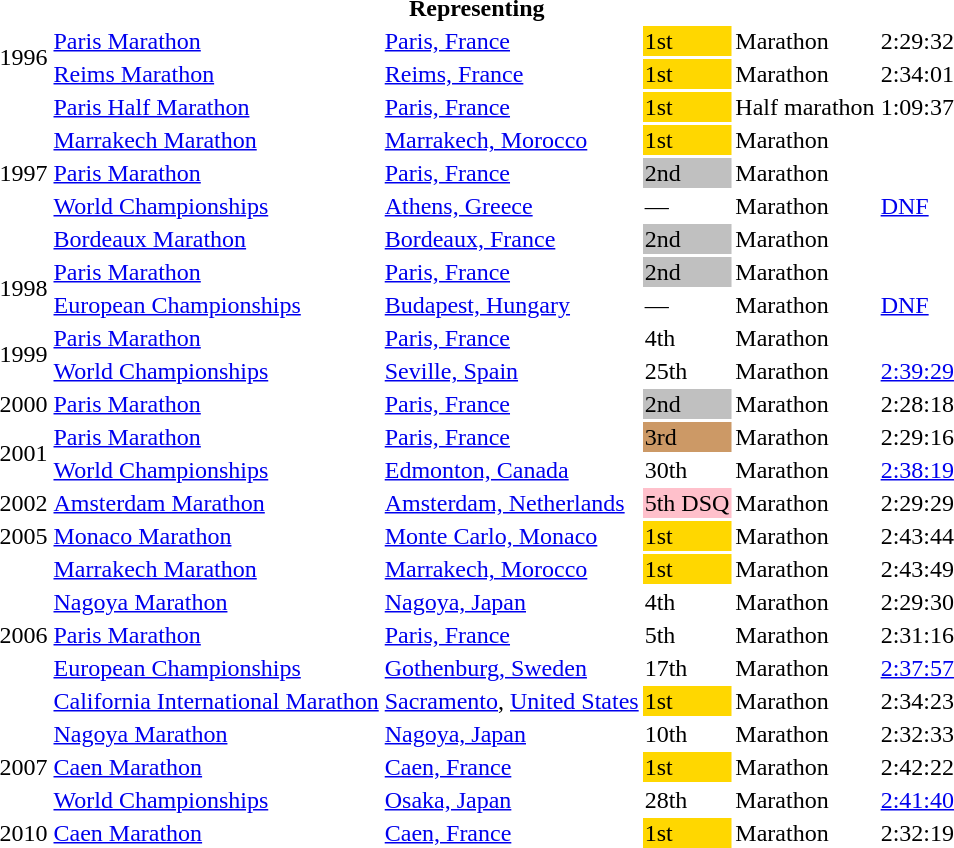<table>
<tr>
<th colspan="6">Representing </th>
</tr>
<tr>
<td rowspan=2>1996</td>
<td><a href='#'>Paris Marathon</a></td>
<td><a href='#'>Paris, France</a></td>
<td bgcolor="gold">1st</td>
<td>Marathon</td>
<td>2:29:32</td>
</tr>
<tr>
<td><a href='#'>Reims Marathon</a></td>
<td><a href='#'>Reims, France</a></td>
<td bgcolor="gold">1st</td>
<td>Marathon</td>
<td>2:34:01</td>
</tr>
<tr>
<td rowspan=5>1997</td>
<td><a href='#'>Paris Half Marathon</a></td>
<td><a href='#'>Paris, France</a></td>
<td bgcolor="gold">1st</td>
<td>Half marathon</td>
<td>1:09:37</td>
</tr>
<tr>
<td><a href='#'>Marrakech Marathon</a></td>
<td><a href='#'>Marrakech, Morocco</a></td>
<td bgcolor="gold">1st</td>
<td>Marathon</td>
<td></td>
</tr>
<tr>
<td><a href='#'>Paris Marathon</a></td>
<td><a href='#'>Paris, France</a></td>
<td bgcolor="silver">2nd</td>
<td>Marathon</td>
<td></td>
</tr>
<tr>
<td><a href='#'>World Championships</a></td>
<td><a href='#'>Athens, Greece</a></td>
<td>—</td>
<td>Marathon</td>
<td><a href='#'>DNF</a></td>
</tr>
<tr>
<td><a href='#'>Bordeaux Marathon</a></td>
<td><a href='#'>Bordeaux, France</a></td>
<td bgcolor="silver">2nd</td>
<td>Marathon</td>
<td></td>
</tr>
<tr>
<td rowspan=2>1998</td>
<td><a href='#'>Paris Marathon</a></td>
<td><a href='#'>Paris, France</a></td>
<td bgcolor="silver">2nd</td>
<td>Marathon</td>
<td></td>
</tr>
<tr>
<td><a href='#'>European Championships</a></td>
<td><a href='#'>Budapest, Hungary</a></td>
<td>—</td>
<td>Marathon</td>
<td><a href='#'>DNF</a></td>
</tr>
<tr>
<td rowspan=2>1999</td>
<td><a href='#'>Paris Marathon</a></td>
<td><a href='#'>Paris, France</a></td>
<td>4th</td>
<td>Marathon</td>
<td></td>
</tr>
<tr>
<td><a href='#'>World Championships</a></td>
<td><a href='#'>Seville, Spain</a></td>
<td>25th</td>
<td>Marathon</td>
<td><a href='#'>2:39:29</a></td>
</tr>
<tr>
<td>2000</td>
<td><a href='#'>Paris Marathon</a></td>
<td><a href='#'>Paris, France</a></td>
<td bgcolor="silver">2nd</td>
<td>Marathon</td>
<td>2:28:18</td>
</tr>
<tr>
<td rowspan=2>2001</td>
<td><a href='#'>Paris Marathon</a></td>
<td><a href='#'>Paris, France</a></td>
<td bgcolor="cc9966">3rd</td>
<td>Marathon</td>
<td>2:29:16</td>
</tr>
<tr>
<td><a href='#'>World Championships</a></td>
<td><a href='#'>Edmonton, Canada</a></td>
<td>30th</td>
<td>Marathon</td>
<td><a href='#'>2:38:19</a></td>
</tr>
<tr>
<td>2002</td>
<td><a href='#'>Amsterdam Marathon</a></td>
<td><a href='#'>Amsterdam, Netherlands</a></td>
<td bgcolor="pink">5th DSQ</td>
<td>Marathon</td>
<td>2:29:29</td>
</tr>
<tr>
<td>2005</td>
<td><a href='#'>Monaco Marathon</a></td>
<td><a href='#'>Monte Carlo, Monaco</a></td>
<td bgcolor="gold">1st</td>
<td>Marathon</td>
<td>2:43:44</td>
</tr>
<tr>
<td rowspan=5>2006</td>
<td><a href='#'>Marrakech Marathon</a></td>
<td><a href='#'>Marrakech, Morocco</a></td>
<td bgcolor="gold">1st</td>
<td>Marathon</td>
<td>2:43:49</td>
</tr>
<tr>
<td><a href='#'>Nagoya Marathon</a></td>
<td><a href='#'>Nagoya, Japan</a></td>
<td>4th</td>
<td>Marathon</td>
<td>2:29:30</td>
</tr>
<tr>
<td><a href='#'>Paris Marathon</a></td>
<td><a href='#'>Paris, France</a></td>
<td>5th</td>
<td>Marathon</td>
<td>2:31:16</td>
</tr>
<tr>
<td><a href='#'>European Championships</a></td>
<td><a href='#'>Gothenburg, Sweden</a></td>
<td>17th</td>
<td>Marathon</td>
<td><a href='#'>2:37:57</a></td>
</tr>
<tr>
<td><a href='#'>California International Marathon</a></td>
<td><a href='#'>Sacramento</a>, <a href='#'>United States</a></td>
<td bgcolor="gold">1st</td>
<td>Marathon</td>
<td>2:34:23</td>
</tr>
<tr>
<td rowspan=3>2007</td>
<td><a href='#'>Nagoya Marathon</a></td>
<td><a href='#'>Nagoya, Japan</a></td>
<td>10th</td>
<td>Marathon</td>
<td>2:32:33</td>
</tr>
<tr>
<td><a href='#'>Caen Marathon</a></td>
<td><a href='#'>Caen, France</a></td>
<td bgcolor="gold">1st</td>
<td>Marathon</td>
<td>2:42:22</td>
</tr>
<tr>
<td><a href='#'>World Championships</a></td>
<td><a href='#'>Osaka, Japan</a></td>
<td>28th</td>
<td>Marathon</td>
<td><a href='#'>2:41:40</a></td>
</tr>
<tr>
<td>2010</td>
<td><a href='#'>Caen Marathon</a></td>
<td><a href='#'>Caen, France</a></td>
<td bgcolor="gold">1st</td>
<td>Marathon</td>
<td>2:32:19</td>
</tr>
</table>
